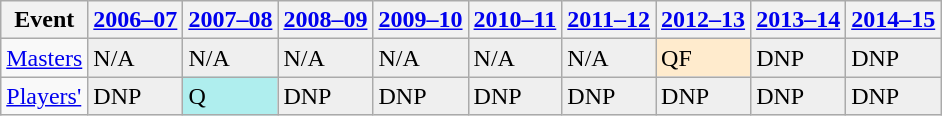<table class="wikitable">
<tr>
<th>Event</th>
<th><a href='#'>2006–07</a></th>
<th><a href='#'>2007–08</a></th>
<th><a href='#'>2008–09</a></th>
<th><a href='#'>2009–10</a></th>
<th><a href='#'>2010–11</a></th>
<th><a href='#'>2011–12</a></th>
<th><a href='#'>2012–13</a></th>
<th><a href='#'>2013–14</a></th>
<th><a href='#'>2014–15</a></th>
</tr>
<tr>
<td><a href='#'>Masters</a></td>
<td style="background:#EFEFEF;">N/A</td>
<td style="background:#EFEFEF;">N/A</td>
<td style="background:#EFEFEF;">N/A</td>
<td style="background:#EFEFEF;">N/A</td>
<td style="background:#EFEFEF;">N/A</td>
<td style="background:#EFEFEF;">N/A</td>
<td style="background:#ffebcd;">QF</td>
<td style="background:#EFEFEF;">DNP</td>
<td style="background:#EFEFEF;">DNP</td>
</tr>
<tr>
<td><a href='#'>Players'</a></td>
<td style="background:#EFEFEF;">DNP</td>
<td style="background:#afeeee;">Q</td>
<td style="background:#EFEFEF;">DNP</td>
<td style="background:#EFEFEF;">DNP</td>
<td style="background:#EFEFEF;">DNP</td>
<td style="background:#EFEFEF;">DNP</td>
<td style="background:#EFEFEF;">DNP</td>
<td style="background:#EFEFEF;">DNP</td>
<td style="background:#EFEFEF;">DNP</td>
</tr>
</table>
